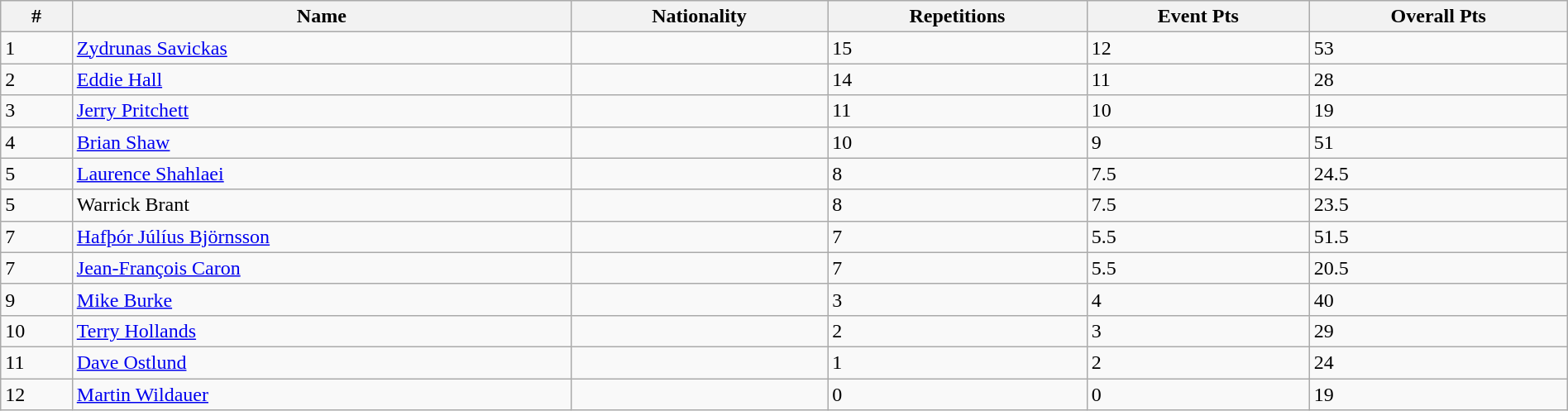<table class="wikitable sortable" style="display: inline-table; width: 100%;">
<tr>
<th>#</th>
<th>Name</th>
<th>Nationality</th>
<th>Repetitions</th>
<th>Event Pts</th>
<th>Overall Pts</th>
</tr>
<tr>
<td>1</td>
<td><a href='#'>Zydrunas Savickas</a></td>
<td></td>
<td>15</td>
<td>12</td>
<td>53</td>
</tr>
<tr>
<td>2</td>
<td><a href='#'>Eddie Hall</a></td>
<td></td>
<td>14</td>
<td>11</td>
<td>28</td>
</tr>
<tr>
<td>3</td>
<td><a href='#'>Jerry Pritchett</a></td>
<td></td>
<td>11</td>
<td>10</td>
<td>19</td>
</tr>
<tr>
<td>4</td>
<td><a href='#'>Brian Shaw</a></td>
<td></td>
<td>10</td>
<td>9</td>
<td>51</td>
</tr>
<tr>
<td>5</td>
<td><a href='#'>Laurence Shahlaei</a></td>
<td></td>
<td>8</td>
<td>7.5</td>
<td>24.5</td>
</tr>
<tr>
<td>5</td>
<td>Warrick Brant</td>
<td></td>
<td>8</td>
<td>7.5</td>
<td>23.5</td>
</tr>
<tr>
<td>7</td>
<td><a href='#'>Hafþór Júlíus Björnsson</a></td>
<td></td>
<td>7</td>
<td>5.5</td>
<td>51.5</td>
</tr>
<tr>
<td>7</td>
<td><a href='#'>Jean-François Caron</a></td>
<td></td>
<td>7</td>
<td>5.5</td>
<td>20.5</td>
</tr>
<tr>
<td>9</td>
<td><a href='#'>Mike Burke</a></td>
<td></td>
<td>3</td>
<td>4</td>
<td>40</td>
</tr>
<tr>
<td>10</td>
<td><a href='#'>Terry Hollands</a></td>
<td></td>
<td>2</td>
<td>3</td>
<td>29</td>
</tr>
<tr>
<td>11</td>
<td><a href='#'>Dave Ostlund</a></td>
<td></td>
<td>1</td>
<td>2</td>
<td>24</td>
</tr>
<tr>
<td>12</td>
<td><a href='#'>Martin Wildauer</a></td>
<td></td>
<td>0</td>
<td>0</td>
<td>19</td>
</tr>
</table>
